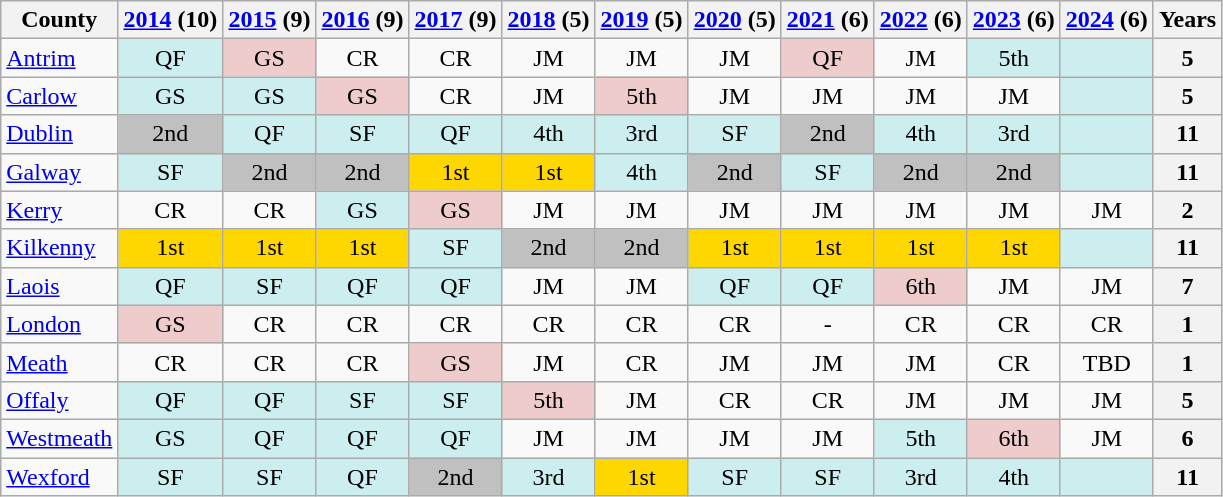<table class="wikitable sortable" style="text-align:center">
<tr>
<th>County</th>
<th><a href='#'>2014</a> (10)</th>
<th><a href='#'>2015</a> (9)</th>
<th><a href='#'>2016</a> (9)</th>
<th><a href='#'>2017</a> (9)</th>
<th><a href='#'>2018</a> (5)</th>
<th><a href='#'>2019</a> (5)</th>
<th><a href='#'>2020</a> (5)</th>
<th><a href='#'>2021</a> (6)</th>
<th><a href='#'>2022</a> (6)</th>
<th><a href='#'>2023</a> (6)</th>
<th><a href='#'>2024</a> (6)</th>
<th>Years</th>
</tr>
<tr>
<td style="text-align:left;"> <a href='#'>Antrim</a></td>
<td bgcolor="#cceeee">QF</td>
<td bgcolor="#eecccc">GS</td>
<td>CR</td>
<td>CR</td>
<td>JM</td>
<td>JM</td>
<td>JM</td>
<td bgcolor="#eecccc">QF</td>
<td>JM</td>
<td bgcolor="#cceeee">5th</td>
<td bgcolor="#cceeee"></td>
<th>5</th>
</tr>
<tr>
<td style="text-align:left;"> <a href='#'>Carlow</a></td>
<td bgcolor="#cceeee">GS</td>
<td bgcolor="#cceeee">GS</td>
<td bgcolor="#eecccc">GS</td>
<td>CR</td>
<td>JM</td>
<td bgcolor="#eecccc">5th</td>
<td>JM</td>
<td>JM</td>
<td>JM</td>
<td>JM</td>
<td bgcolor="#cceeee"></td>
<th>5</th>
</tr>
<tr>
<td style="text-align:left;"> <a href='#'>Dublin</a></td>
<td bgcolor="silver">2nd</td>
<td bgcolor="#cceeee">QF</td>
<td bgcolor="#cceeee">SF</td>
<td bgcolor="#cceeee">QF</td>
<td bgcolor="#cceeee">4th</td>
<td bgcolor="#cceeee">3rd</td>
<td bgcolor="#cceeee">SF</td>
<td bgcolor="silver">2nd</td>
<td bgcolor="#cceeee">4th</td>
<td bgcolor="#cceeee">3rd</td>
<td bgcolor="#cceeee"></td>
<th>11</th>
</tr>
<tr>
<td style="text-align:left;"> <a href='#'>Galway</a></td>
<td bgcolor="#cceeee">SF</td>
<td bgcolor="silver">2nd</td>
<td bgcolor="silver">2nd</td>
<td bgcolor="gold">1st</td>
<td bgcolor="gold">1st</td>
<td bgcolor="#cceeee">4th</td>
<td bgcolor="silver">2nd</td>
<td bgcolor="#cceeee">SF</td>
<td bgcolor="silver">2nd</td>
<td bgcolor="silver">2nd</td>
<td bgcolor="#cceeee"></td>
<th>11</th>
</tr>
<tr>
<td style="text-align:left;"> <a href='#'>Kerry</a></td>
<td>CR</td>
<td>CR</td>
<td bgcolor="#cceeee">GS</td>
<td bgcolor="#eecccc">GS</td>
<td>JM</td>
<td>JM</td>
<td>JM</td>
<td>JM</td>
<td>JM</td>
<td>JM</td>
<td>JM</td>
<th>2</th>
</tr>
<tr>
<td style="text-align:left;"> <a href='#'>Kilkenny</a></td>
<td bgcolor="gold">1st</td>
<td bgcolor="gold">1st</td>
<td bgcolor="gold">1st</td>
<td bgcolor="#cceeee">SF</td>
<td bgcolor="silver">2nd</td>
<td bgcolor="silver">2nd</td>
<td bgcolor="gold">1st</td>
<td bgcolor="gold">1st</td>
<td bgcolor="gold">1st</td>
<td bgcolor="gold">1st</td>
<td bgcolor="#cceeee"></td>
<th>11</th>
</tr>
<tr>
<td style="text-align:left;"> <a href='#'>Laois</a></td>
<td bgcolor="#cceeee">QF</td>
<td bgcolor="#cceeee">SF</td>
<td bgcolor="#cceeee">QF</td>
<td bgcolor="#cceeee">QF</td>
<td>JM</td>
<td>JM</td>
<td bgcolor="#cceeee">QF</td>
<td bgcolor="#cceeee">QF</td>
<td bgcolor="#eecccc">6th</td>
<td>JM</td>
<td>JM</td>
<th>7</th>
</tr>
<tr>
<td style="text-align:left;"> <a href='#'>London</a></td>
<td bgcolor="#eecccc">GS</td>
<td>CR</td>
<td>CR</td>
<td>CR</td>
<td>CR</td>
<td>CR</td>
<td>CR</td>
<td>-</td>
<td>CR</td>
<td>CR</td>
<td>CR</td>
<th>1</th>
</tr>
<tr>
<td style="text-align:left;"> <a href='#'>Meath</a></td>
<td>CR</td>
<td>CR</td>
<td>CR</td>
<td bgcolor="#eecccc">GS</td>
<td>JM</td>
<td>CR</td>
<td>JM</td>
<td>JM</td>
<td>JM</td>
<td>CR</td>
<td>TBD</td>
<th>1</th>
</tr>
<tr>
<td style="text-align:left;"> <a href='#'>Offaly</a></td>
<td bgcolor="#cceeee">QF</td>
<td bgcolor="#cceeee">QF</td>
<td bgcolor="#cceeee">SF</td>
<td bgcolor="#cceeee">SF</td>
<td bgcolor="#eecccc">5th</td>
<td>JM</td>
<td>CR</td>
<td>CR</td>
<td>JM</td>
<td>JM</td>
<td>JM</td>
<th>5</th>
</tr>
<tr>
<td style="text-align:left;"><a href='#'>Westmeath</a></td>
<td bgcolor="#cceeee">GS</td>
<td bgcolor="#cceeee">QF</td>
<td bgcolor="#cceeee">QF</td>
<td bgcolor="#cceeee">QF</td>
<td>JM</td>
<td>JM</td>
<td>JM</td>
<td>JM</td>
<td bgcolor="#cceeee">5th</td>
<td bgcolor="#eecccc">6th</td>
<td>JM</td>
<th>6</th>
</tr>
<tr>
<td style="text-align:left;"> <a href='#'>Wexford</a></td>
<td bgcolor="#cceeee">SF</td>
<td bgcolor="#cceeee">SF</td>
<td bgcolor="#cceeee">QF</td>
<td bgcolor="silver">2nd</td>
<td bgcolor="#cceeee">3rd</td>
<td bgcolor="gold">1st</td>
<td bgcolor="#cceeee">SF</td>
<td bgcolor="#cceeee">SF</td>
<td bgcolor="#cceeee">3rd</td>
<td bgcolor="#cceeee">4th</td>
<td bgcolor="#cceeee"></td>
<th>11</th>
</tr>
</table>
